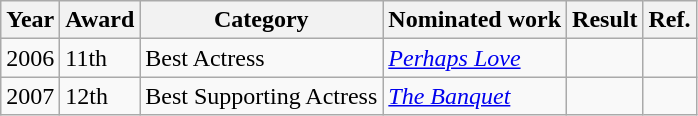<table class="wikitable">
<tr>
<th>Year</th>
<th>Award</th>
<th>Category</th>
<th>Nominated work</th>
<th>Result</th>
<th>Ref.</th>
</tr>
<tr>
<td>2006</td>
<td>11th</td>
<td>Best Actress</td>
<td><em><a href='#'>Perhaps Love</a></em></td>
<td></td>
<td></td>
</tr>
<tr>
<td>2007</td>
<td>12th</td>
<td>Best Supporting Actress</td>
<td><em><a href='#'>The Banquet</a></em></td>
<td></td>
<td></td>
</tr>
</table>
